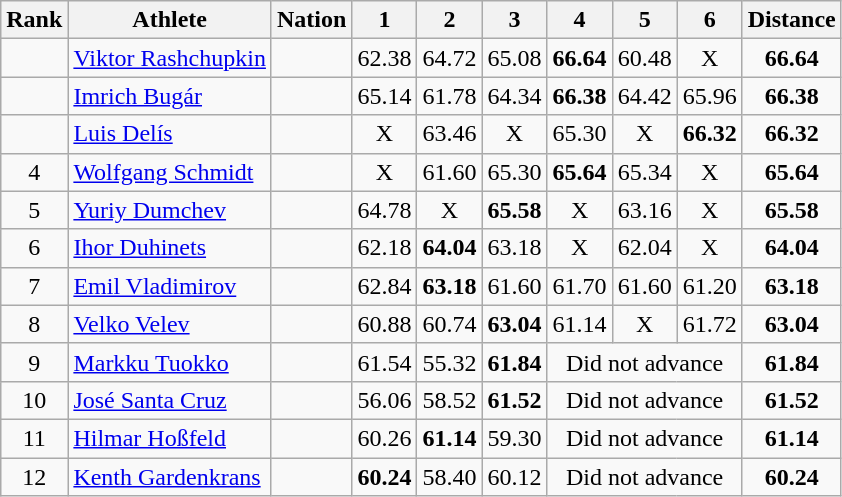<table class="wikitable sortable" style="text-align:center">
<tr>
<th>Rank</th>
<th>Athlete</th>
<th>Nation</th>
<th>1</th>
<th>2</th>
<th>3</th>
<th>4</th>
<th>5</th>
<th>6</th>
<th>Distance</th>
</tr>
<tr>
<td></td>
<td align=left><a href='#'>Viktor Rashchupkin</a></td>
<td align=left></td>
<td>62.38</td>
<td>64.72</td>
<td>65.08</td>
<td><strong>66.64</strong></td>
<td>60.48</td>
<td data-sort-value=1.00>X</td>
<td><strong>66.64</strong></td>
</tr>
<tr>
<td></td>
<td align=left><a href='#'>Imrich Bugár</a></td>
<td align=left></td>
<td>65.14</td>
<td>61.78</td>
<td>64.34</td>
<td><strong>66.38</strong></td>
<td>64.42</td>
<td>65.96</td>
<td><strong>66.38</strong></td>
</tr>
<tr>
<td></td>
<td align=left><a href='#'>Luis Delís</a></td>
<td align=left></td>
<td data-sort-value=1.00>X</td>
<td>63.46</td>
<td data-sort-value=1.00>X</td>
<td>65.30</td>
<td data-sort-value=1.00>X</td>
<td><strong>66.32</strong></td>
<td><strong>66.32</strong></td>
</tr>
<tr>
<td>4</td>
<td align=left><a href='#'>Wolfgang Schmidt</a></td>
<td align=left></td>
<td data-sort-value=1.00>X</td>
<td>61.60</td>
<td>65.30</td>
<td><strong>65.64</strong></td>
<td>65.34</td>
<td data-sort-value=1.00>X</td>
<td><strong>65.64</strong></td>
</tr>
<tr>
<td>5</td>
<td align=left><a href='#'>Yuriy Dumchev</a></td>
<td align=left></td>
<td>64.78</td>
<td data-sort-value=1.00>X</td>
<td><strong>65.58</strong></td>
<td data-sort-value=1.00>X</td>
<td>63.16</td>
<td data-sort-value=1.00>X</td>
<td><strong>65.58</strong></td>
</tr>
<tr>
<td>6</td>
<td align=left><a href='#'>Ihor Duhinets</a></td>
<td align=left></td>
<td>62.18</td>
<td><strong>64.04</strong></td>
<td>63.18</td>
<td data-sort-value=1.00>X</td>
<td>62.04</td>
<td data-sort-value=1.00>X</td>
<td><strong>64.04</strong></td>
</tr>
<tr>
<td>7</td>
<td align=left><a href='#'>Emil Vladimirov</a></td>
<td align=left></td>
<td>62.84</td>
<td><strong>63.18</strong></td>
<td>61.60</td>
<td>61.70</td>
<td>61.60</td>
<td>61.20</td>
<td><strong>63.18</strong></td>
</tr>
<tr>
<td>8</td>
<td align=left><a href='#'>Velko Velev</a></td>
<td align=left></td>
<td>60.88</td>
<td>60.74</td>
<td><strong>63.04</strong></td>
<td>61.14</td>
<td data-sort-value=1.00>X</td>
<td>61.72</td>
<td><strong>63.04</strong></td>
</tr>
<tr>
<td>9</td>
<td align=left><a href='#'>Markku Tuokko</a></td>
<td align=left></td>
<td>61.54</td>
<td>55.32</td>
<td><strong>61.84</strong></td>
<td colspan=3 data-sort-value=0.00>Did not advance</td>
<td><strong>61.84</strong></td>
</tr>
<tr>
<td>10</td>
<td align=left><a href='#'>José Santa Cruz</a></td>
<td align=left></td>
<td>56.06</td>
<td>58.52</td>
<td><strong>61.52</strong></td>
<td colspan=3 data-sort-value=0.00>Did not advance</td>
<td><strong>61.52</strong></td>
</tr>
<tr>
<td>11</td>
<td align=left><a href='#'>Hilmar Hoßfeld</a></td>
<td align=left></td>
<td>60.26</td>
<td><strong>61.14</strong></td>
<td>59.30</td>
<td colspan=3 data-sort-value=0.00>Did not advance</td>
<td><strong>61.14</strong></td>
</tr>
<tr>
<td>12</td>
<td align=left><a href='#'>Kenth Gardenkrans</a></td>
<td align=left></td>
<td><strong>60.24</strong></td>
<td>58.40</td>
<td>60.12</td>
<td colspan=3 data-sort-value=0.00>Did not advance</td>
<td><strong>60.24</strong></td>
</tr>
</table>
